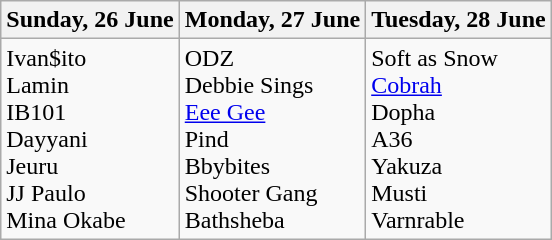<table class="wikitable">
<tr>
<th>Sunday, 26 June</th>
<th>Monday, 27 June</th>
<th>Tuesday, 28 June</th>
</tr>
<tr valign="top">
<td>Ivan$ito<br>Lamin<br>IB101<br>Dayyani<br>Jeuru<br>JJ Paulo<br>Mina Okabe</td>
<td>ODZ<br>Debbie Sings<br><a href='#'>Eee Gee</a><br>Pind<br>Bbybites<br>Shooter Gang<br>Bathsheba</td>
<td>Soft as Snow<br><a href='#'>Cobrah</a><br>Dopha<br>A36<br>Yakuza<br>Musti<br>Varnrable</td>
</tr>
</table>
